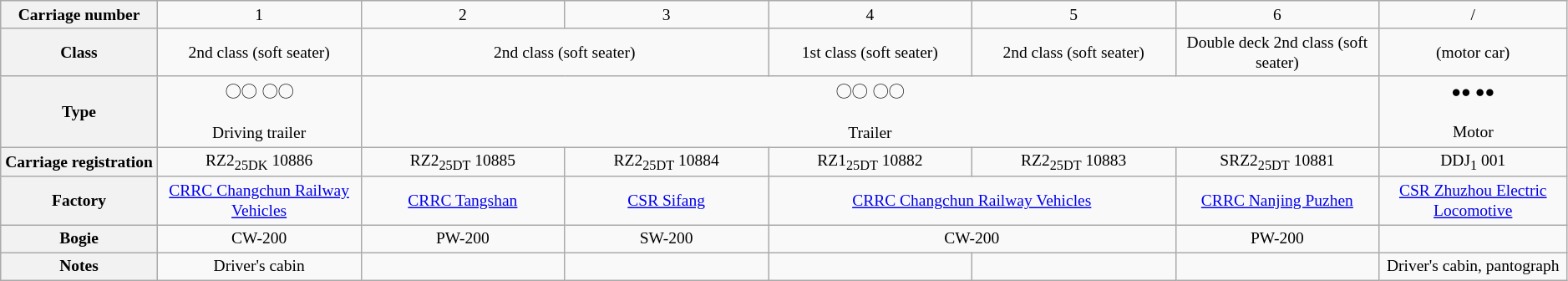<table class="wikitable" style="text-align: center; font-size: small;">
<tr>
<th>Carriage number</th>
<td>1</td>
<td>2</td>
<td>3</td>
<td>4</td>
<td>5</td>
<td>6</td>
<td>/</td>
</tr>
<tr>
<th style="width: 9%;">Class</th>
<td style="width: 13%;">2nd class (soft seater)</td>
<td colspan="2" style="width: 13%;">2nd class (soft seater)</td>
<td style="width: 13%;">1st class (soft seater)</td>
<td style="width: 13%;">2nd class (soft seater)</td>
<td style="width: 13%;">Double deck 2nd class (soft seater)</td>
<td style="width: 13%;">(motor car)</td>
</tr>
<tr>
<th style="width: 9%;">Type</th>
<td>〇〇 〇〇<br><br>Driving trailer</td>
<td colspan="5">〇〇 〇〇<br><br>Trailer</td>
<td>●● ●●<br><br>Motor</td>
</tr>
<tr>
<th style="width: 9%;">Carriage registration</th>
<td style="width: 13%;">RZ2<sub>25DK</sub> 10886</td>
<td style="width: 13%;">RZ2<sub>25DT</sub> 10885</td>
<td style="width: 13%;">RZ2<sub>25DT</sub> 10884</td>
<td style="width: 13%;">RZ1<sub>25DT</sub> 10882</td>
<td style="width: 13%;">RZ2<sub>25DT</sub> 10883</td>
<td style="width: 13%;">SRZ2<sub>25DT</sub> 10881</td>
<td style="width: 13%;">DDJ<sub>1</sub> 001</td>
</tr>
<tr>
<th style="width: 10%;">Factory</th>
<td colspan="1"><a href='#'>CRRC Changchun Railway Vehicles</a></td>
<td colspan="1"><a href='#'>CRRC Tangshan</a></td>
<td colspan="1"><a href='#'>CSR Sifang</a></td>
<td colspan="2"><a href='#'>CRRC Changchun Railway Vehicles</a></td>
<td colspan="1"><a href='#'>CRRC Nanjing Puzhen</a></td>
<td colspan="1"><a href='#'>CSR Zhuzhou Electric Locomotive</a></td>
</tr>
<tr>
<th style="width: 10%;">Bogie</th>
<td colspan="1">CW-200</td>
<td colspan="1">PW-200</td>
<td colspan="1">SW-200</td>
<td colspan="2">CW-200</td>
<td colspan="1">PW-200</td>
<td colspan="1"></td>
</tr>
<tr>
<th style="width: 9%;">Notes</th>
<td>Driver's cabin</td>
<td></td>
<td></td>
<td></td>
<td></td>
<td></td>
<td>Driver's cabin, pantograph</td>
</tr>
</table>
